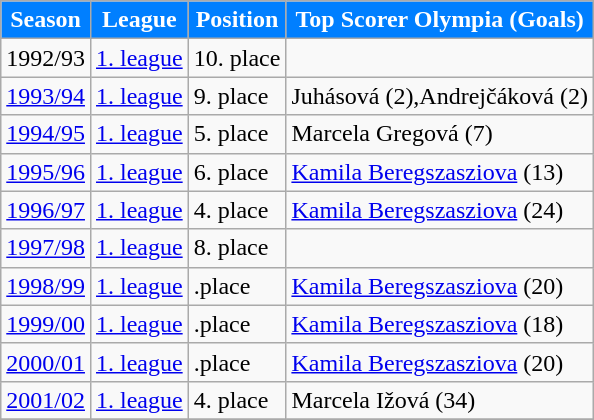<table class="wikitable">
<tr>
<th style="color:white;background:#007FFF;">Season</th>
<th style="color:white; background:#007FFF;">League</th>
<th style="color:white; background:#007FFF;">Position</th>
<th style="color:white; background:#007FFF;">Top Scorer Olympia (Goals)</th>
</tr>
<tr>
<td>1992/93</td>
<td><a href='#'>1. league</a></td>
<td>10. place</td>
<td></td>
</tr>
<tr>
<td><a href='#'>1993/94</a></td>
<td><a href='#'>1. league</a></td>
<td>9. place</td>
<td>Juhásová (2),Andrejčáková (2)</td>
</tr>
<tr>
<td><a href='#'>1994/95</a></td>
<td><a href='#'>1. league</a></td>
<td>5. place</td>
<td>Marcela Gregová (7)</td>
</tr>
<tr>
<td><a href='#'>1995/96</a></td>
<td><a href='#'>1. league</a></td>
<td>6. place</td>
<td><a href='#'>Kamila Beregszasziova</a> (13)</td>
</tr>
<tr>
<td><a href='#'>1996/97</a></td>
<td><a href='#'>1. league</a></td>
<td>4. place</td>
<td><a href='#'>Kamila Beregszasziova</a> (24)</td>
</tr>
<tr>
<td><a href='#'>1997/98</a></td>
<td><a href='#'>1. league</a></td>
<td>8. place</td>
<td></td>
</tr>
<tr>
<td><a href='#'>1998/99</a></td>
<td><a href='#'>1. league</a></td>
<td>.place</td>
<td><a href='#'>Kamila Beregszasziova</a> (20)</td>
</tr>
<tr>
<td><a href='#'>1999/00</a></td>
<td><a href='#'>1. league</a></td>
<td>.place</td>
<td><a href='#'>Kamila Beregszasziova</a> (18)</td>
</tr>
<tr>
<td><a href='#'>2000/01</a></td>
<td><a href='#'>1. league</a></td>
<td>.place</td>
<td><a href='#'>Kamila Beregszasziova</a> (20)</td>
</tr>
<tr>
<td><a href='#'>2001/02</a></td>
<td><a href='#'>1. league</a></td>
<td>4. place</td>
<td>Marcela Ižová (34)</td>
</tr>
<tr>
</tr>
</table>
